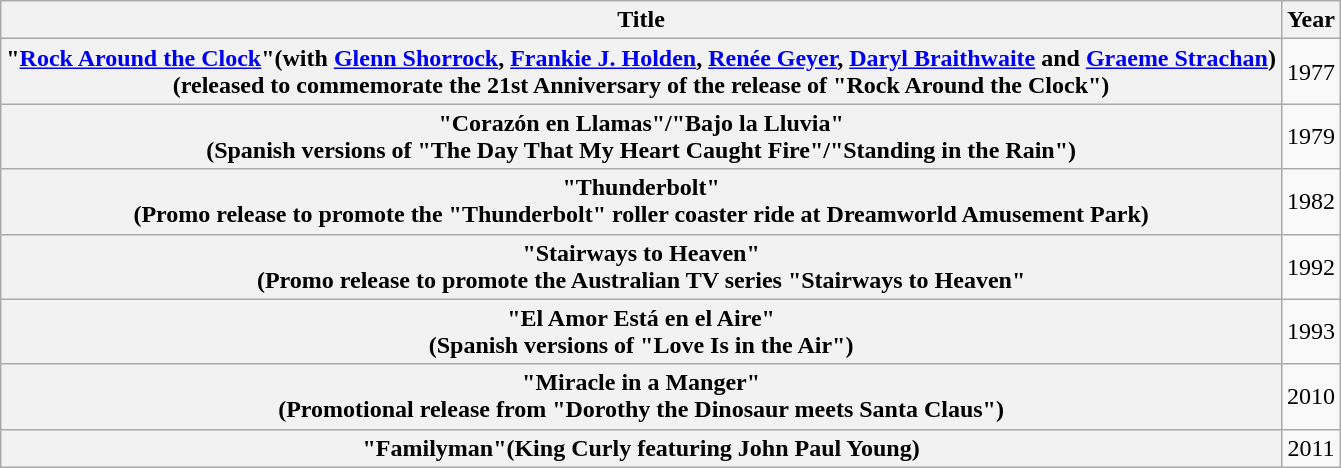<table class="wikitable plainrowheaders" style="text-align:center;" border="1">
<tr>
<th>Title</th>
<th>Year</th>
</tr>
<tr>
<th scope="row">"<a href='#'>Rock Around the Clock</a>"<span>(with <a href='#'>Glenn Shorrock</a>, <a href='#'>Frankie J. Holden</a>, <a href='#'>Renée Geyer</a>, <a href='#'>Daryl Braithwaite</a> and <a href='#'>Graeme Strachan</a>)</span> <br>(released to commemorate the 21st Anniversary of the release of "Rock Around the Clock")</th>
<td>1977</td>
</tr>
<tr 0>
<th scope="row">"Corazón en Llamas"/"Bajo la Lluvia"<br>(Spanish versions of "The Day That My Heart Caught Fire"/"Standing in the Rain")</th>
<td>1979</td>
</tr>
<tr>
<th scope="row">"Thunderbolt"<br>(Promo release to promote the "Thunderbolt" roller coaster ride at Dreamworld Amusement Park)</th>
<td>1982</td>
</tr>
<tr>
<th scope="row">"Stairways to Heaven"<br>(Promo release to promote the Australian TV series "Stairways to Heaven"</th>
<td>1992</td>
</tr>
<tr>
<th scope="row">"El Amor Está en el Aire"<br>(Spanish versions of "Love Is in the Air")</th>
<td>1993</td>
</tr>
<tr>
<th scope="row">"Miracle in a Manger"<br>(Promotional release from "Dorothy the Dinosaur meets Santa Claus")</th>
<td>2010</td>
</tr>
<tr>
<th scope="row">"Familyman"<span>(King Curly featuring John Paul Young)</span></th>
<td>2011</td>
</tr>
</table>
